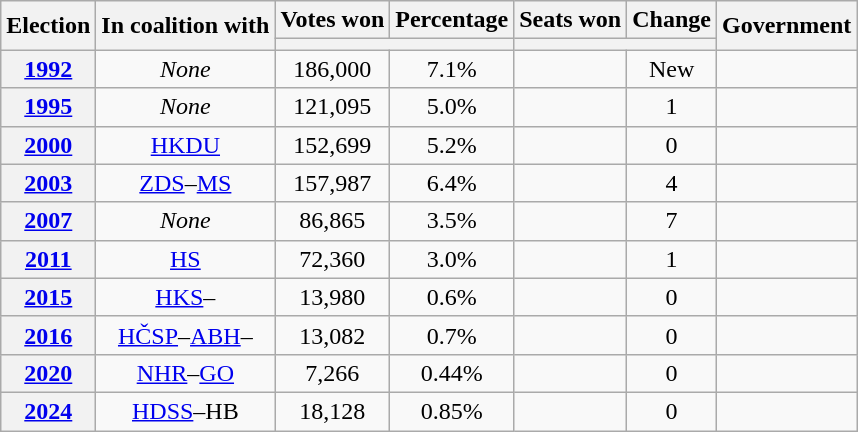<table class="wikitable" style="text-align: left;">
<tr>
<th rowspan=2>Election</th>
<th rowspan=2>In coalition with</th>
<th>Votes won</th>
<th>Percentage</th>
<th>Seats won</th>
<th>Change</th>
<th rowspan=2>Government</th>
</tr>
<tr>
<th colspan=2></th>
<th colspan=2></th>
</tr>
<tr>
<th><a href='#'>1992</a></th>
<td align=center><em>None</em></td>
<td align=center>186,000</td>
<td align=center>7.1%</td>
<td style="text-align:center;"></td>
<td align=center>New</td>
<td></td>
</tr>
<tr>
<th><a href='#'>1995</a></th>
<td align=center><em>None</em></td>
<td align=center>121,095</td>
<td align=center>5.0%</td>
<td style="text-align:center;"></td>
<td align=center> 1</td>
<td></td>
</tr>
<tr>
<th><a href='#'>2000</a></th>
<td align=center><a href='#'>HKDU</a></td>
<td align=center>152,699</td>
<td align=center>5.2%</td>
<td style="text-align:center;"></td>
<td align=center> 0</td>
<td></td>
</tr>
<tr>
<th><a href='#'>2003</a></th>
<td align=center><a href='#'>ZDS</a>–<a href='#'>MS</a></td>
<td align=center>157,987</td>
<td align=center>6.4%</td>
<td style="text-align:center;"></td>
<td align=center> 4</td>
<td></td>
</tr>
<tr>
<th><a href='#'>2007</a></th>
<td align=center><em>None</em></td>
<td align=center>86,865</td>
<td align=center>3.5%</td>
<td style="text-align:center;"></td>
<td align=center> 7</td>
<td></td>
</tr>
<tr>
<th><a href='#'>2011</a></th>
<td align=center><a href='#'>HS</a></td>
<td align=center>72,360</td>
<td align=center>3.0%</td>
<td style="text-align:center;"></td>
<td align=center> 1</td>
<td></td>
</tr>
<tr>
<th><a href='#'>2015</a></th>
<td align=center><a href='#'>HKS</a>–</td>
<td align=center>13,980</td>
<td align=center>0.6%</td>
<td style="text-align:center;"></td>
<td align=center> 0</td>
<td></td>
</tr>
<tr>
<th><a href='#'>2016</a></th>
<td align=center><a href='#'>HČSP</a>–<a href='#'>ABH</a>–</td>
<td align=center>13,082</td>
<td align=center>0.7%</td>
<td style="text-align:center;"></td>
<td align=center> 0</td>
<td></td>
</tr>
<tr>
<th><a href='#'>2020</a></th>
<td align=center><a href='#'>NHR</a>–<a href='#'>GO</a></td>
<td align=center>7,266</td>
<td align=center>0.44%</td>
<td style="text-align:center;"></td>
<td align=center> 0</td>
<td></td>
</tr>
<tr>
<th><a href='#'>2024</a></th>
<td align=center><a href='#'>HDSS</a>–HB</td>
<td align=center>18,128</td>
<td align=center>0.85%</td>
<td style="text-align:center;"></td>
<td align=center> 0</td>
<td></td>
</tr>
</table>
